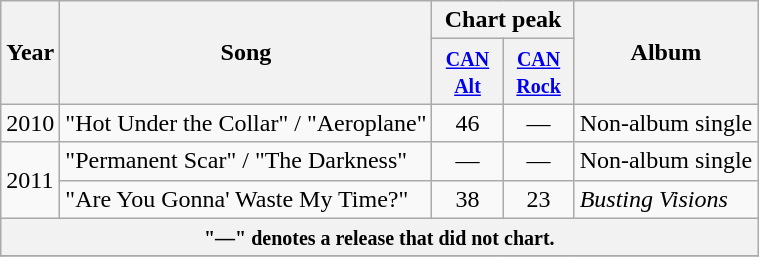<table class="wikitable">
<tr>
<th rowspan="2">Year</th>
<th rowspan="2">Song</th>
<th colspan="2">Chart peak</th>
<th rowspan="2">Album</th>
</tr>
<tr>
<th width="40"><small><a href='#'>CAN<br>Alt</a></small><br></th>
<th width="40"><small><a href='#'>CAN<br>Rock</a></small><br></th>
</tr>
<tr>
<td rowspan="1">2010</td>
<td>"Hot Under the Collar" / "Aeroplane"</td>
<td align="center">46</td>
<td align="center">—</td>
<td rowspan="1">Non-album single</td>
</tr>
<tr>
<td rowspan="2">2011</td>
<td>"Permanent Scar" / "The Darkness"</td>
<td align="center">—</td>
<td align="center">—</td>
<td rowspan="1">Non-album single</td>
</tr>
<tr>
<td>"Are You Gonna' Waste My Time?"</td>
<td align="center">38</td>
<td align="center">23</td>
<td rowspan="1"><em>Busting Visions</em></td>
</tr>
<tr>
<th colspan="10"><small>"—" denotes a release that did not chart.</small></th>
</tr>
<tr>
</tr>
</table>
